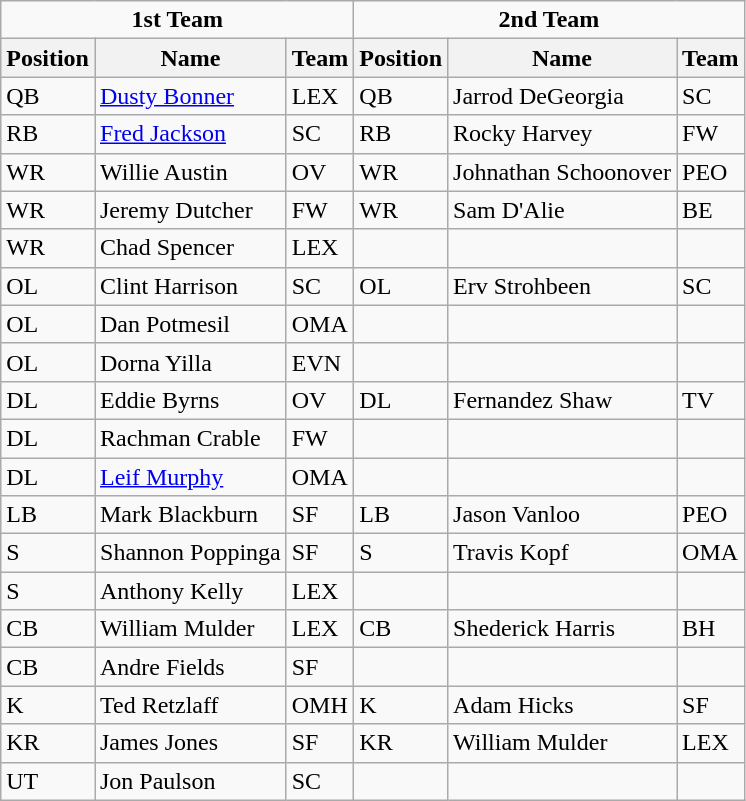<table class="wikitable">
<tr>
<td colspan="3" align="center"><strong>1st Team</strong></td>
<td colspan="3" align="center"><strong>2nd Team</strong></td>
</tr>
<tr>
<th>Position</th>
<th>Name</th>
<th>Team</th>
<th>Position</th>
<th>Name</th>
<th>Team</th>
</tr>
<tr>
<td>QB</td>
<td><a href='#'>Dusty Bonner</a></td>
<td>LEX</td>
<td>QB</td>
<td>Jarrod DeGeorgia</td>
<td>SC</td>
</tr>
<tr>
<td>RB</td>
<td><a href='#'>Fred Jackson</a></td>
<td>SC</td>
<td>RB</td>
<td>Rocky Harvey</td>
<td>FW</td>
</tr>
<tr>
<td>WR</td>
<td>Willie Austin</td>
<td>OV</td>
<td>WR</td>
<td>Johnathan Schoonover</td>
<td>PEO</td>
</tr>
<tr>
<td>WR</td>
<td>Jeremy Dutcher</td>
<td>FW</td>
<td>WR</td>
<td>Sam D'Alie</td>
<td>BE</td>
</tr>
<tr>
<td>WR</td>
<td>Chad Spencer</td>
<td>LEX</td>
<td></td>
<td></td>
<td></td>
</tr>
<tr>
<td>OL</td>
<td>Clint Harrison</td>
<td>SC</td>
<td>OL</td>
<td>Erv Strohbeen</td>
<td>SC</td>
</tr>
<tr>
<td>OL</td>
<td>Dan Potmesil</td>
<td>OMA</td>
<td></td>
<td></td>
<td></td>
</tr>
<tr>
<td>OL</td>
<td>Dorna Yilla</td>
<td>EVN</td>
<td></td>
<td></td>
<td></td>
</tr>
<tr>
<td>DL</td>
<td>Eddie Byrns</td>
<td>OV</td>
<td>DL</td>
<td>Fernandez Shaw</td>
<td>TV</td>
</tr>
<tr>
<td>DL</td>
<td>Rachman Crable</td>
<td>FW</td>
<td></td>
<td></td>
<td></td>
</tr>
<tr>
<td>DL</td>
<td><a href='#'>Leif Murphy</a></td>
<td>OMA</td>
<td></td>
<td></td>
<td></td>
</tr>
<tr>
<td>LB</td>
<td>Mark Blackburn</td>
<td>SF</td>
<td>LB</td>
<td>Jason Vanloo</td>
<td>PEO</td>
</tr>
<tr>
<td>S</td>
<td>Shannon Poppinga</td>
<td>SF</td>
<td>S</td>
<td>Travis Kopf</td>
<td>OMA</td>
</tr>
<tr>
<td>S</td>
<td>Anthony Kelly</td>
<td>LEX</td>
<td></td>
<td></td>
<td></td>
</tr>
<tr>
<td>CB</td>
<td>William Mulder</td>
<td>LEX</td>
<td>CB</td>
<td>Shederick Harris</td>
<td>BH</td>
</tr>
<tr>
<td>CB</td>
<td>Andre Fields</td>
<td>SF</td>
<td></td>
<td></td>
<td></td>
</tr>
<tr>
<td>K</td>
<td>Ted Retzlaff</td>
<td>OMH</td>
<td>K</td>
<td>Adam Hicks</td>
<td>SF</td>
</tr>
<tr>
<td>KR</td>
<td>James Jones</td>
<td>SF</td>
<td>KR</td>
<td>William Mulder</td>
<td>LEX</td>
</tr>
<tr>
<td>UT</td>
<td>Jon Paulson</td>
<td>SC</td>
<td></td>
<td></td>
<td></td>
</tr>
</table>
